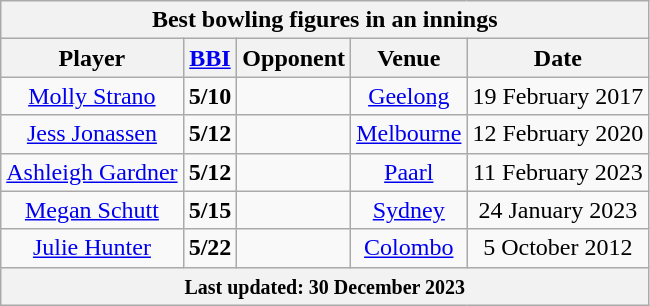<table class="wikitable" style="text-align: center;">
<tr>
<th colspan=5>Best bowling figures in an innings</th>
</tr>
<tr>
<th>Player</th>
<th><a href='#'>BBI</a></th>
<th>Opponent</th>
<th>Venue</th>
<th>Date</th>
</tr>
<tr>
<td><a href='#'>Molly Strano</a></td>
<td><strong>5/10</strong></td>
<td></td>
<td><a href='#'>Geelong</a></td>
<td>19 February 2017</td>
</tr>
<tr>
<td><a href='#'>Jess Jonassen</a></td>
<td><strong>5/12</strong></td>
<td></td>
<td><a href='#'>Melbourne</a></td>
<td>12 February 2020</td>
</tr>
<tr>
<td><a href='#'>Ashleigh Gardner</a></td>
<td><strong>5/12</strong></td>
<td></td>
<td><a href='#'>Paarl</a></td>
<td>11 February 2023</td>
</tr>
<tr>
<td><a href='#'>Megan Schutt</a></td>
<td><strong>5/15</strong></td>
<td></td>
<td><a href='#'>Sydney</a></td>
<td>24 January 2023</td>
</tr>
<tr>
<td><a href='#'>Julie Hunter</a></td>
<td><strong>5/22</strong></td>
<td></td>
<td><a href='#'>Colombo</a></td>
<td>5 October 2012</td>
</tr>
<tr>
<th colspan=5><small>Last updated: 30 December 2023</small></th>
</tr>
</table>
